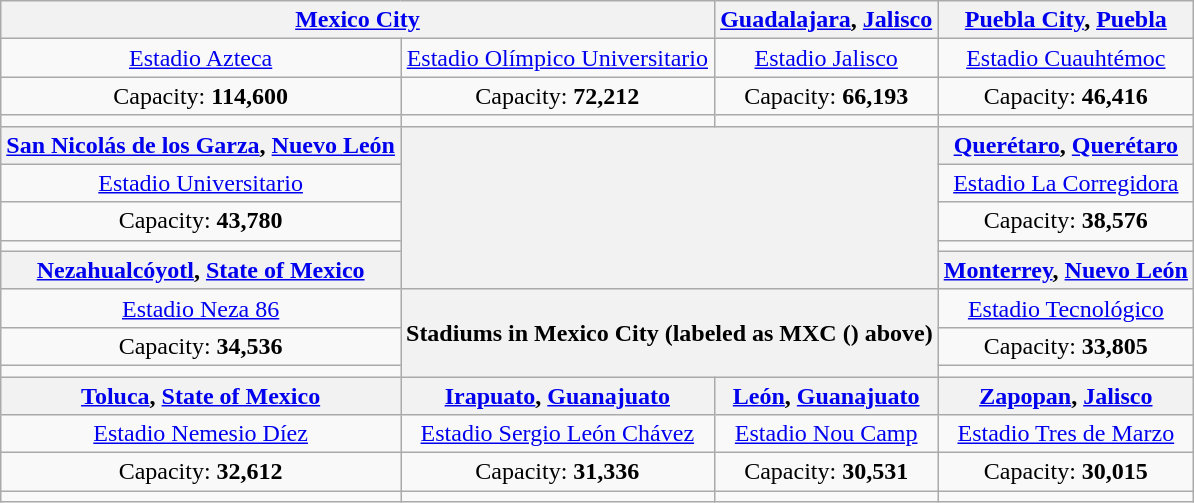<table class="wikitable" style="text-align:center">
<tr>
<th colspan=2><a href='#'>Mexico City</a></th>
<th><a href='#'>Guadalajara</a>, <a href='#'>Jalisco</a></th>
<th><a href='#'>Puebla City</a>, <a href='#'>Puebla</a></th>
</tr>
<tr>
<td><a href='#'>Estadio Azteca</a></td>
<td><a href='#'>Estadio Olímpico Universitario</a></td>
<td><a href='#'>Estadio Jalisco</a></td>
<td><a href='#'>Estadio Cuauhtémoc</a></td>
</tr>
<tr>
<td>Capacity: <strong>114,600</strong></td>
<td>Capacity: <strong>72,212</strong></td>
<td>Capacity: <strong>66,193</strong></td>
<td>Capacity: <strong>46,416</strong></td>
</tr>
<tr>
<td></td>
<td></td>
<td></td>
<td></td>
</tr>
<tr>
<th><a href='#'>San Nicolás de los Garza</a>, <a href='#'>Nuevo León</a><br></th>
<th colspan="2" rowspan="5"></th>
<th><a href='#'>Querétaro</a>, <a href='#'>Querétaro</a></th>
</tr>
<tr>
<td><a href='#'>Estadio Universitario</a></td>
<td><a href='#'>Estadio La Corregidora</a></td>
</tr>
<tr>
<td>Capacity: <strong>43,780</strong></td>
<td>Capacity: <strong>38,576</strong></td>
</tr>
<tr>
<td></td>
<td></td>
</tr>
<tr>
<th><a href='#'>Nezahualcóyotl</a>, <a href='#'>State of Mexico</a><br></th>
<th><a href='#'>Monterrey</a>, <a href='#'>Nuevo León</a></th>
</tr>
<tr>
<td><a href='#'>Estadio Neza 86</a></td>
<th colspan="2" rowspan="3">Stadiums in Mexico City (labeled as MXC () above)</th>
<td><a href='#'>Estadio Tecnológico</a></td>
</tr>
<tr>
<td>Capacity: <strong>34,536</strong></td>
<td>Capacity: <strong>33,805</strong></td>
</tr>
<tr>
<td></td>
<td></td>
</tr>
<tr>
<th><a href='#'>Toluca</a>, <a href='#'>State of Mexico</a></th>
<th><a href='#'>Irapuato</a>, <a href='#'>Guanajuato</a></th>
<th><a href='#'>León</a>, <a href='#'>Guanajuato</a></th>
<th><a href='#'>Zapopan</a>, <a href='#'>Jalisco</a><br></th>
</tr>
<tr>
<td><a href='#'>Estadio Nemesio Díez</a></td>
<td><a href='#'>Estadio Sergio León Chávez</a></td>
<td><a href='#'>Estadio Nou Camp</a></td>
<td><a href='#'>Estadio Tres de Marzo</a></td>
</tr>
<tr>
<td>Capacity: <strong>32,612</strong></td>
<td>Capacity: <strong>31,336</strong></td>
<td>Capacity: <strong>30,531</strong></td>
<td>Capacity: <strong>30,015</strong></td>
</tr>
<tr>
<td></td>
<td></td>
<td></td>
<td></td>
</tr>
</table>
